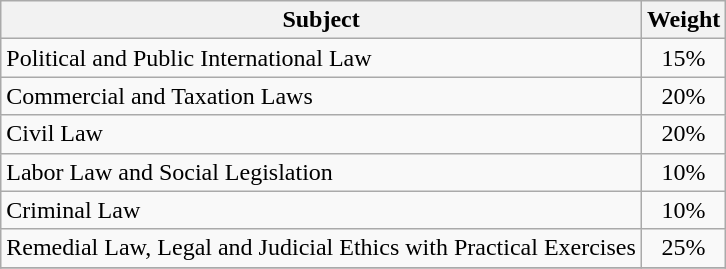<table class="wikitable sortable">
<tr>
<th>Subject</th>
<th>Weight</th>
</tr>
<tr>
<td>Political and Public International Law</td>
<td align="center">15%</td>
</tr>
<tr>
<td>Commercial and Taxation Laws</td>
<td align="center">20%</td>
</tr>
<tr>
<td>Civil Law</td>
<td align="center">20%</td>
</tr>
<tr>
<td>Labor Law and Social Legislation</td>
<td align="center">10%</td>
</tr>
<tr>
<td>Criminal Law</td>
<td align="center">10%</td>
</tr>
<tr>
<td>Remedial Law, Legal and Judicial Ethics with Practical Exercises</td>
<td align="center">25%</td>
</tr>
<tr>
</tr>
</table>
